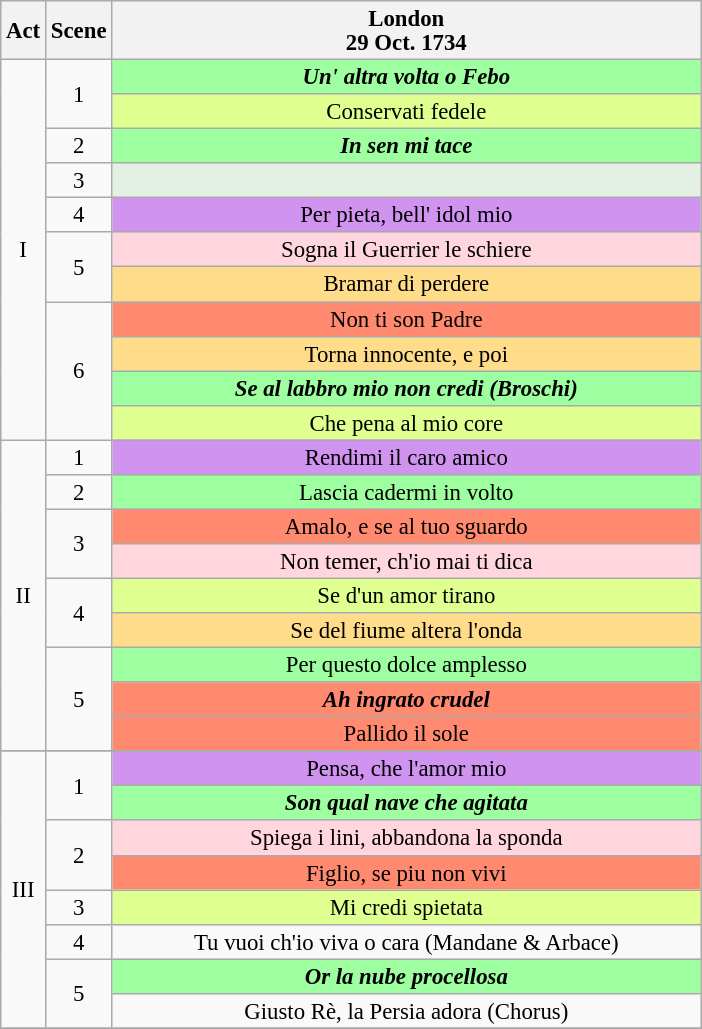<table class="wikitable" style="text-align:center; font-size:95%; line-height:16px; width:37%">
<tr>
<th scope="col" style="width:5.5%">Act</th>
<th scope="col" style="width:5.5%">Scene</th>
<th scope="col">London<br> 29 Oct. 1734</th>
</tr>
<tr>
<td rowspan="11">I</td>
<td rowspan="2">1</td>
<td style="background-color:#9DFF9F;"><strong><em>Un' altra volta o Febo</em></strong></td>
</tr>
<tr>
<td style="background-color:#DFFF91;">Conservati fedele</td>
</tr>
<tr>
<td>2</td>
<td style="background-color:#9DFF9F;"><strong><em>In sen mi tace</em></strong></td>
</tr>
<tr>
<td>3</td>
<td style="background-color:#E3F0E3;"></td>
</tr>
<tr>
<td>4</td>
<td style="background-color:#D193F0;">Per pieta, bell' idol mio</td>
</tr>
<tr>
<td rowspan="2">5</td>
<td style="background-color:#FFD6DE;">Sogna il Guerrier le schiere</td>
</tr>
<tr>
<td style="background-color:#FFDC8A;">Bramar di perdere</td>
</tr>
<tr>
<td rowspan="4">6</td>
<td style="background-color:#FF8A6F;">Non ti son Padre</td>
</tr>
<tr>
<td style="background-color:#FFDC8A;">Torna innocente, e poi</td>
</tr>
<tr>
<td style="background-color:#9DFF9F;"><strong><em>Se al labbro mio non credi (Broschi)</em></strong></td>
</tr>
<tr>
<td style="background-color:#DFFF91;">Che pena al mio core</td>
</tr>
<tr>
<td rowspan="9">II</td>
<td>1</td>
<td style="background-color:#D193F0;">Rendimi il caro amico</td>
</tr>
<tr>
<td>2</td>
<td style="background-color:#9DFF9F;">Lascia cadermi in volto</td>
</tr>
<tr>
<td rowspan="2">3</td>
<td style="background-color:#FF8A6F;">Amalo, e se al tuo sguardo</td>
</tr>
<tr>
<td style="background-color:#FFD6DE;">Non temer, ch'io mai ti dica</td>
</tr>
<tr>
<td rowspan="2">4</td>
<td style="background-color:#DFFF91;">Se d'un amor tirano</td>
</tr>
<tr>
<td style="background-color:#FFDC8A;">Se del fiume altera l'onda</td>
</tr>
<tr>
<td rowspan="3">5</td>
<td style="background-color:#9DFF9F;">Per questo dolce amplesso</td>
</tr>
<tr>
<td style="background-color:#FF8A6F;"><strong><em>Ah ingrato crudel</em></strong></td>
</tr>
<tr>
<td style="background-color:#FF8A6F;">Pallido il sole</td>
</tr>
<tr>
</tr>
<tr>
<td rowspan="8">III</td>
<td rowspan="2">1</td>
<td style="background-color:#D193F0;">Pensa, che l'amor mio</td>
</tr>
<tr>
<td style="background-color:#9DFF9F;"><strong><em>Son qual nave che agitata</em></strong></td>
</tr>
<tr>
<td rowspan="2">2</td>
<td style="background-color:#FFD6DE;">Spiega i lini, abbandona la sponda</td>
</tr>
<tr>
<td style="background-color:#FF8A6F;">Figlio, se piu non vivi</td>
</tr>
<tr>
<td>3</td>
<td style="background-color:#DFFF91;">Mi credi spietata</td>
</tr>
<tr>
<td>4</td>
<td>Tu vuoi ch'io viva o cara (Mandane & Arbace)</td>
</tr>
<tr>
<td rowspan="2">5</td>
<td style="background-color:#9DFF9F;"><strong><em>Or la nube procellosa</em></strong></td>
</tr>
<tr>
<td>Giusto Rè, la Persia adora (Chorus)</td>
</tr>
<tr>
</tr>
</table>
